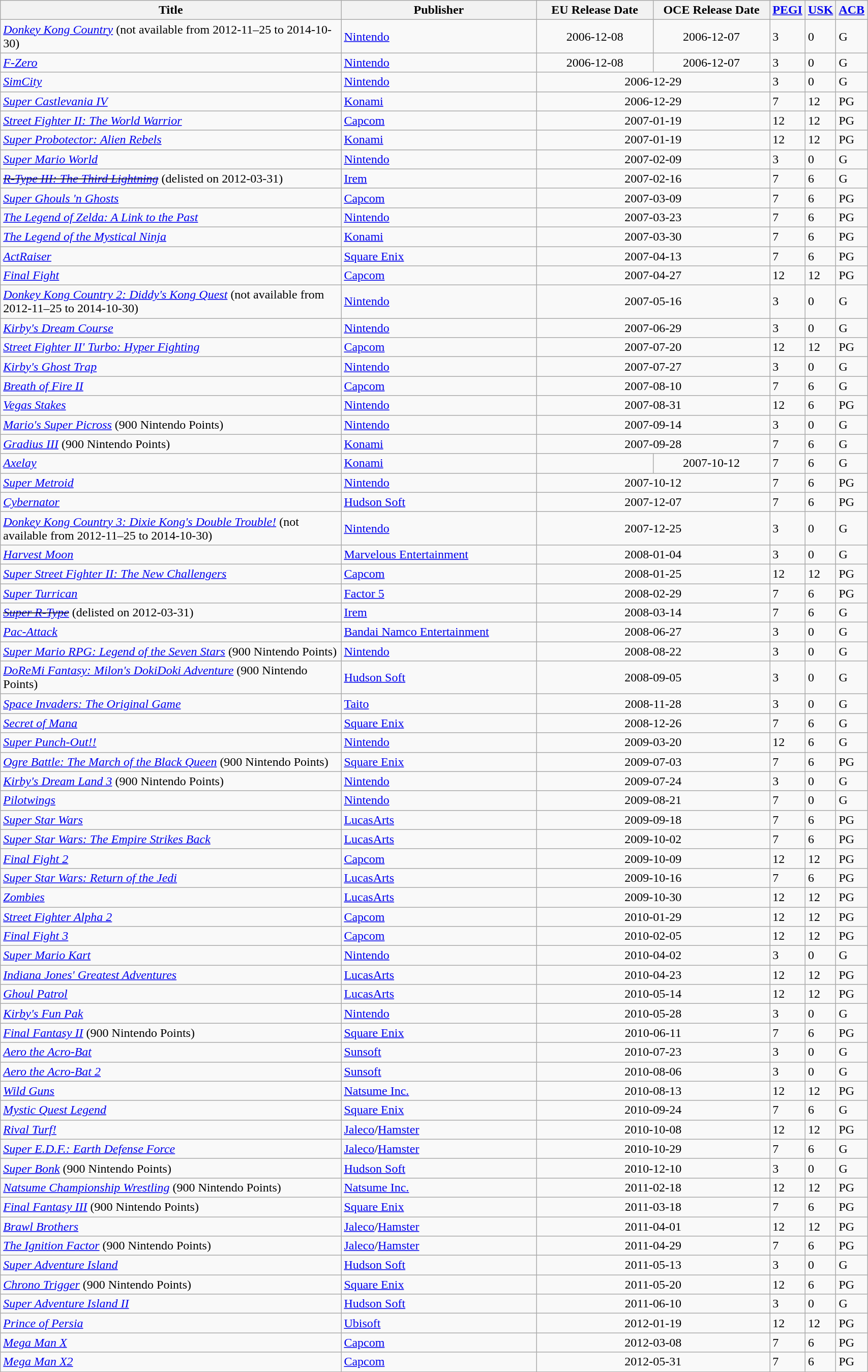<table class="wikitable sortable" style="width:90%">
<tr>
<th width="45%">Title</th>
<th width="25%">Publisher</th>
<th width="15%">EU Release Date</th>
<th width="15%">OCE Release Date</th>
<th width="5%"><a href='#'>PEGI</a></th>
<th width="5%"><a href='#'>USK</a></th>
<th width="5%"><a href='#'>ACB</a></th>
</tr>
<tr>
<td><em><a href='#'>Donkey Kong Country</a></em> (not available from 2012-11–25 to 2014-10-30)</td>
<td><a href='#'>Nintendo</a></td>
<td align="center">2006-12-08</td>
<td align="center">2006-12-07</td>
<td>3</td>
<td>0</td>
<td>G</td>
</tr>
<tr>
<td><em><a href='#'>F-Zero</a></em></td>
<td><a href='#'>Nintendo</a></td>
<td align="center">2006-12-08</td>
<td align="center">2006-12-07</td>
<td>3</td>
<td>0</td>
<td>G</td>
</tr>
<tr>
<td><em><a href='#'>SimCity</a></em></td>
<td><a href='#'>Nintendo</a></td>
<td colspan="2" align="center">2006-12-29</td>
<td>3</td>
<td>0</td>
<td>G</td>
</tr>
<tr>
<td><em><a href='#'>Super Castlevania IV</a></em></td>
<td><a href='#'>Konami</a></td>
<td colspan="2" align="center">2006-12-29</td>
<td>7</td>
<td>12</td>
<td>PG</td>
</tr>
<tr>
<td><em><a href='#'>Street Fighter II: The World Warrior</a></em></td>
<td><a href='#'>Capcom</a></td>
<td colspan="2" align="center">2007-01-19</td>
<td>12</td>
<td>12</td>
<td>PG</td>
</tr>
<tr>
<td><em><a href='#'>Super Probotector: Alien Rebels</a></em></td>
<td><a href='#'>Konami</a></td>
<td colspan="2" align="center">2007-01-19</td>
<td>12</td>
<td>12</td>
<td>PG</td>
</tr>
<tr>
<td><em><a href='#'>Super Mario World</a></em></td>
<td><a href='#'>Nintendo</a></td>
<td colspan="2" align="center">2007-02-09</td>
<td>3</td>
<td>0</td>
<td>G</td>
</tr>
<tr>
<td><s><em><a href='#'>R-Type III: The Third Lightning</a></em></s> (delisted on 2012-03-31)</td>
<td><a href='#'>Irem</a></td>
<td colspan="2" align="center">2007-02-16</td>
<td>7</td>
<td>6</td>
<td>G</td>
</tr>
<tr>
<td><em><a href='#'>Super Ghouls 'n Ghosts</a></em></td>
<td><a href='#'>Capcom</a></td>
<td colspan="2" align="center">2007-03-09</td>
<td>7</td>
<td>6</td>
<td>PG</td>
</tr>
<tr>
<td><em><a href='#'>The Legend of Zelda: A Link to the Past</a></em></td>
<td><a href='#'>Nintendo</a></td>
<td colspan="2" align="center">2007-03-23</td>
<td>7</td>
<td>6</td>
<td>PG</td>
</tr>
<tr>
<td><em><a href='#'>The Legend of the Mystical Ninja</a></em></td>
<td><a href='#'>Konami</a></td>
<td colspan="2" align="center">2007-03-30</td>
<td>7</td>
<td>6</td>
<td>PG</td>
</tr>
<tr>
<td><em><a href='#'>ActRaiser</a></em></td>
<td><a href='#'>Square Enix</a></td>
<td colspan="2" align="center">2007-04-13</td>
<td>7</td>
<td>6</td>
<td>PG</td>
</tr>
<tr>
<td><em><a href='#'>Final Fight</a></em></td>
<td><a href='#'>Capcom</a></td>
<td colspan="2" align="center">2007-04-27</td>
<td>12</td>
<td>12</td>
<td>PG</td>
</tr>
<tr>
<td><em><a href='#'>Donkey Kong Country 2: Diddy's Kong Quest</a></em> (not available from 2012-11–25 to 2014-10-30)</td>
<td><a href='#'>Nintendo</a></td>
<td colspan="2" align="center">2007-05-16</td>
<td>3</td>
<td>0</td>
<td>G</td>
</tr>
<tr>
<td><em><a href='#'>Kirby's Dream Course</a></em></td>
<td><a href='#'>Nintendo</a></td>
<td colspan="2" align="center">2007-06-29</td>
<td>3</td>
<td>0</td>
<td>G</td>
</tr>
<tr>
<td><em><a href='#'>Street Fighter II' Turbo: Hyper Fighting</a></em></td>
<td><a href='#'>Capcom</a></td>
<td colspan="2" align="center">2007-07-20</td>
<td>12</td>
<td>12</td>
<td>PG</td>
</tr>
<tr>
<td><em><a href='#'>Kirby's Ghost Trap</a></em></td>
<td><a href='#'>Nintendo</a></td>
<td colspan="2" align="center">2007-07-27</td>
<td>3</td>
<td>0</td>
<td>G</td>
</tr>
<tr>
<td><em><a href='#'>Breath of Fire II</a></em></td>
<td><a href='#'>Capcom</a></td>
<td colspan="2" align="center">2007-08-10</td>
<td>7</td>
<td>6</td>
<td>G</td>
</tr>
<tr>
<td><em><a href='#'>Vegas Stakes</a></em></td>
<td><a href='#'>Nintendo</a></td>
<td colspan="2" align="center">2007-08-31</td>
<td>12</td>
<td>6</td>
<td>PG</td>
</tr>
<tr>
<td><em><a href='#'>Mario's Super Picross</a></em> (900 Nintendo Points)</td>
<td><a href='#'>Nintendo</a></td>
<td colspan="2" align="center">2007-09-14</td>
<td>3</td>
<td>0</td>
<td>G</td>
</tr>
<tr>
<td><em><a href='#'>Gradius III</a></em> (900 Nintendo Points)</td>
<td><a href='#'>Konami</a></td>
<td colspan="2" align="center">2007-09-28</td>
<td>7</td>
<td>6</td>
<td>G</td>
</tr>
<tr>
<td><em><a href='#'>Axelay</a></em></td>
<td><a href='#'>Konami</a></td>
<td></td>
<td align="center">2007-10-12</td>
<td>7</td>
<td>6</td>
<td>G</td>
</tr>
<tr>
<td><em><a href='#'>Super Metroid</a></em></td>
<td><a href='#'>Nintendo</a></td>
<td colspan="2" align="center">2007-10-12</td>
<td>7</td>
<td>6</td>
<td>PG</td>
</tr>
<tr>
<td><em><a href='#'>Cybernator</a></em></td>
<td><a href='#'>Hudson Soft</a></td>
<td colspan="2" align="center">2007-12-07</td>
<td>7</td>
<td>6</td>
<td>PG</td>
</tr>
<tr>
<td><em><a href='#'>Donkey Kong Country 3: Dixie Kong's Double Trouble!</a></em> (not available from 2012-11–25 to 2014-10-30)</td>
<td><a href='#'>Nintendo</a></td>
<td colspan="2" align="center">2007-12-25</td>
<td>3</td>
<td>0</td>
<td>G</td>
</tr>
<tr>
<td><em><a href='#'>Harvest Moon</a></em></td>
<td><a href='#'>Marvelous Entertainment</a></td>
<td colspan="2" align="center">2008-01-04</td>
<td>3</td>
<td>0</td>
<td>G</td>
</tr>
<tr>
<td><em><a href='#'>Super Street Fighter II: The New Challengers</a></em></td>
<td><a href='#'>Capcom</a></td>
<td colspan="2" align="center">2008-01-25</td>
<td>12</td>
<td>12</td>
<td>PG</td>
</tr>
<tr>
<td><em><a href='#'>Super Turrican</a></em></td>
<td><a href='#'>Factor 5</a></td>
<td colspan="2" align="center">2008-02-29</td>
<td>7</td>
<td>6</td>
<td>PG</td>
</tr>
<tr>
<td><s><em><a href='#'>Super R-Type</a></em></s> (delisted on 2012-03-31)</td>
<td><a href='#'>Irem</a></td>
<td colspan="2" align="center">2008-03-14</td>
<td>7</td>
<td>6</td>
<td>G</td>
</tr>
<tr>
<td><em><a href='#'>Pac-Attack</a></em></td>
<td><a href='#'>Bandai Namco Entertainment</a></td>
<td colspan="2" align="center">2008-06-27</td>
<td>3</td>
<td>0</td>
<td>G</td>
</tr>
<tr>
<td><em><a href='#'>Super Mario RPG: Legend of the Seven Stars</a></em> (900 Nintendo Points)</td>
<td><a href='#'>Nintendo</a></td>
<td colspan="2" align="center">2008-08-22</td>
<td>3</td>
<td>0</td>
<td>G</td>
</tr>
<tr>
<td><em><a href='#'>DoReMi Fantasy: Milon's DokiDoki Adventure</a></em> (900 Nintendo Points)</td>
<td><a href='#'>Hudson Soft</a></td>
<td colspan="2" align="center">2008-09-05</td>
<td>3</td>
<td>0</td>
<td>G</td>
</tr>
<tr>
<td><em><a href='#'>Space Invaders: The Original Game</a></em></td>
<td><a href='#'>Taito</a></td>
<td colspan="2" align="center">2008-11-28</td>
<td>3</td>
<td>0</td>
<td>G</td>
</tr>
<tr>
<td><em><a href='#'>Secret of Mana</a></em></td>
<td><a href='#'>Square Enix</a></td>
<td colspan="2" align="center">2008-12-26</td>
<td>7</td>
<td>6</td>
<td>G</td>
</tr>
<tr>
<td><em><a href='#'>Super Punch-Out!!</a></em></td>
<td><a href='#'>Nintendo</a></td>
<td colspan="2" align="center">2009-03-20</td>
<td>12</td>
<td>6</td>
<td>G</td>
</tr>
<tr>
<td><em><a href='#'>Ogre Battle: The March of the Black Queen</a></em> (900 Nintendo Points)</td>
<td><a href='#'>Square Enix</a></td>
<td colspan="2" align="center">2009-07-03</td>
<td>7</td>
<td>6</td>
<td>PG</td>
</tr>
<tr>
<td><em><a href='#'>Kirby's Dream Land 3</a></em> (900 Nintendo Points)</td>
<td><a href='#'>Nintendo</a></td>
<td colspan="2" align="center">2009-07-24</td>
<td>3</td>
<td>0</td>
<td>G</td>
</tr>
<tr>
<td><em><a href='#'>Pilotwings</a></em></td>
<td><a href='#'>Nintendo</a></td>
<td colspan="2" align="center">2009-08-21</td>
<td>7</td>
<td>0</td>
<td>G</td>
</tr>
<tr>
<td><em><a href='#'>Super Star Wars</a></em></td>
<td><a href='#'>LucasArts</a></td>
<td colspan="2" align="center">2009-09-18</td>
<td>7</td>
<td>6</td>
<td>PG</td>
</tr>
<tr>
<td><em><a href='#'>Super Star Wars: The Empire Strikes Back</a></em></td>
<td><a href='#'>LucasArts</a></td>
<td colspan="2" align="center">2009-10-02</td>
<td>7</td>
<td>6</td>
<td>PG</td>
</tr>
<tr>
<td><em><a href='#'>Final Fight 2</a></em></td>
<td><a href='#'>Capcom</a></td>
<td colspan="2" align="center">2009-10-09</td>
<td>12</td>
<td>12</td>
<td>PG</td>
</tr>
<tr>
<td><em><a href='#'>Super Star Wars: Return of the Jedi</a></em></td>
<td><a href='#'>LucasArts</a></td>
<td colspan="2" align="center">2009-10-16</td>
<td>7</td>
<td>6</td>
<td>PG</td>
</tr>
<tr>
<td><em><a href='#'>Zombies</a></em></td>
<td><a href='#'>LucasArts</a></td>
<td colspan="2" align="center">2009-10-30</td>
<td>12</td>
<td>12</td>
<td>PG</td>
</tr>
<tr>
<td><em><a href='#'>Street Fighter Alpha 2</a></em></td>
<td><a href='#'>Capcom</a></td>
<td colspan="2" align="center">2010-01-29</td>
<td>12</td>
<td>12</td>
<td>PG</td>
</tr>
<tr>
<td><em><a href='#'>Final Fight 3</a></em></td>
<td><a href='#'>Capcom</a></td>
<td colspan="2" align="center">2010-02-05</td>
<td>12</td>
<td>12</td>
<td>PG</td>
</tr>
<tr>
<td><em><a href='#'>Super Mario Kart</a></em></td>
<td><a href='#'>Nintendo</a></td>
<td colspan="2" align="center">2010-04-02</td>
<td>3</td>
<td>0</td>
<td>G</td>
</tr>
<tr>
<td><em><a href='#'>Indiana Jones' Greatest Adventures</a></em></td>
<td><a href='#'>LucasArts</a></td>
<td colspan="2" align="center">2010-04-23</td>
<td>12</td>
<td>12</td>
<td>PG</td>
</tr>
<tr>
<td><em><a href='#'>Ghoul Patrol</a></em></td>
<td><a href='#'>LucasArts</a></td>
<td colspan="2" align="center">2010-05-14</td>
<td>12</td>
<td>12</td>
<td>PG</td>
</tr>
<tr>
<td><em><a href='#'>Kirby's Fun Pak</a></em></td>
<td><a href='#'>Nintendo</a></td>
<td colspan="2" align="center">2010-05-28</td>
<td>3</td>
<td>0</td>
<td>G</td>
</tr>
<tr>
<td><em><a href='#'>Final Fantasy II</a></em> (900 Nintendo Points)</td>
<td><a href='#'>Square Enix</a></td>
<td colspan="2" align="center">2010-06-11</td>
<td>7</td>
<td>6</td>
<td>PG</td>
</tr>
<tr>
<td><em><a href='#'>Aero the Acro-Bat</a></em></td>
<td><a href='#'>Sunsoft</a></td>
<td colspan="2" align="center">2010-07-23</td>
<td>3</td>
<td>0</td>
<td>G</td>
</tr>
<tr>
<td><em><a href='#'>Aero the Acro-Bat 2</a></em></td>
<td><a href='#'>Sunsoft</a></td>
<td colspan="2" align="center">2010-08-06</td>
<td>3</td>
<td>0</td>
<td>G</td>
</tr>
<tr>
<td><em><a href='#'>Wild Guns</a></em></td>
<td><a href='#'>Natsume Inc.</a></td>
<td colspan="2" align="center">2010-08-13</td>
<td>12</td>
<td>12</td>
<td>PG</td>
</tr>
<tr>
<td><em><a href='#'>Mystic Quest Legend</a></em></td>
<td><a href='#'>Square Enix</a></td>
<td colspan="2" align="center">2010-09-24</td>
<td>7</td>
<td>6</td>
<td>G</td>
</tr>
<tr>
<td><em><a href='#'>Rival Turf!</a></em></td>
<td><a href='#'>Jaleco</a>/<a href='#'>Hamster</a></td>
<td colspan="2" align="center">2010-10-08</td>
<td>12</td>
<td>12</td>
<td>PG</td>
</tr>
<tr>
<td><em><a href='#'>Super E.D.F.: Earth Defense Force</a></em></td>
<td><a href='#'>Jaleco</a>/<a href='#'>Hamster</a></td>
<td colspan="2" align="center">2010-10-29</td>
<td>7</td>
<td>6</td>
<td>G</td>
</tr>
<tr>
<td><em><a href='#'>Super Bonk</a></em> (900 Nintendo Points)</td>
<td><a href='#'>Hudson Soft</a></td>
<td colspan="2" align="center">2010-12-10</td>
<td>3</td>
<td>0</td>
<td>G</td>
</tr>
<tr>
<td><em><a href='#'>Natsume Championship Wrestling</a></em> (900 Nintendo Points)</td>
<td><a href='#'>Natsume Inc.</a></td>
<td colspan="2" align="center">2011-02-18</td>
<td>12</td>
<td>12</td>
<td>PG</td>
</tr>
<tr>
<td><em><a href='#'>Final Fantasy III</a></em> (900 Nintendo Points)</td>
<td><a href='#'>Square Enix</a></td>
<td colspan="2" align="center">2011-03-18</td>
<td>7</td>
<td>6</td>
<td>PG</td>
</tr>
<tr>
<td><em><a href='#'>Brawl Brothers</a></em></td>
<td><a href='#'>Jaleco</a>/<a href='#'>Hamster</a></td>
<td colspan="2" align="center">2011-04-01</td>
<td>12</td>
<td>12</td>
<td>PG</td>
</tr>
<tr>
<td><em><a href='#'>The Ignition Factor</a></em> (900 Nintendo Points)</td>
<td><a href='#'>Jaleco</a>/<a href='#'>Hamster</a></td>
<td colspan="2" align="center">2011-04-29</td>
<td>7</td>
<td>6</td>
<td>PG</td>
</tr>
<tr>
<td><em><a href='#'>Super Adventure Island</a></em></td>
<td><a href='#'>Hudson Soft</a></td>
<td colspan="2" align="center">2011-05-13</td>
<td>3</td>
<td>0</td>
<td>G</td>
</tr>
<tr>
<td><em><a href='#'>Chrono Trigger</a></em> (900 Nintendo Points)</td>
<td><a href='#'>Square Enix</a></td>
<td colspan="2" align="center">2011-05-20</td>
<td>12</td>
<td>6</td>
<td>PG</td>
</tr>
<tr>
<td><em><a href='#'>Super Adventure Island II</a></em></td>
<td><a href='#'>Hudson Soft</a></td>
<td colspan="2" align="center">2011-06-10</td>
<td>3</td>
<td>0</td>
<td>G</td>
</tr>
<tr>
<td><em><a href='#'>Prince of Persia</a></em></td>
<td><a href='#'>Ubisoft</a></td>
<td colspan="2" align="center">2012-01-19</td>
<td>12</td>
<td>12</td>
<td>PG</td>
</tr>
<tr>
<td><em><a href='#'>Mega Man X</a></em></td>
<td><a href='#'>Capcom</a></td>
<td colspan="2" align="center">2012-03-08</td>
<td>7</td>
<td>6</td>
<td>PG</td>
</tr>
<tr>
<td><em><a href='#'>Mega Man X2</a></em></td>
<td><a href='#'>Capcom</a></td>
<td colspan="2" align="center">2012-05-31</td>
<td>7</td>
<td>6</td>
<td>PG</td>
</tr>
<tr>
</tr>
</table>
